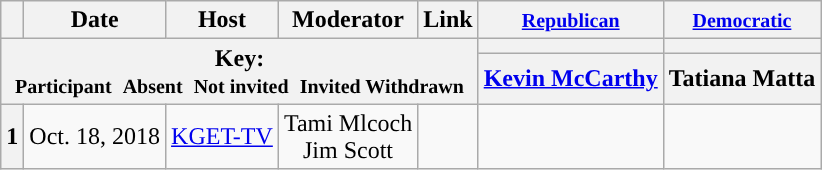<table class="wikitable" style="text-align:center;">
<tr>
<th scope="col"></th>
<th scope="col">Date</th>
<th scope="col">Host</th>
<th scope="col">Moderator</th>
<th scope="col">Link</th>
<th scope="col"><small><a href='#'>Republican</a></small></th>
<th scope="col"><small><a href='#'>Democratic</a></small></th>
</tr>
<tr>
<th colspan="5" rowspan="2">Key:<br> <small>Participant </small>  <small>Absent </small>  <small>Not invited </small>  <small>Invited  Withdrawn</small></th>
<th scope="col" style="background:"></th>
<th scope="col" style="background:"></th>
</tr>
<tr>
<th scope="col"><a href='#'>Kevin McCarthy</a></th>
<th scope="col">Tatiana Matta</th>
</tr>
<tr>
<th>1</th>
<td style="white-space:nowrap;">Oct. 18, 2018</td>
<td style="white-space:nowrap;"><a href='#'>KGET-TV</a></td>
<td style="white-space:nowrap;">Tami Mlcoch<br>Jim Scott</td>
<td style="white-space:nowrap;"></td>
<td></td>
<td></td>
</tr>
</table>
